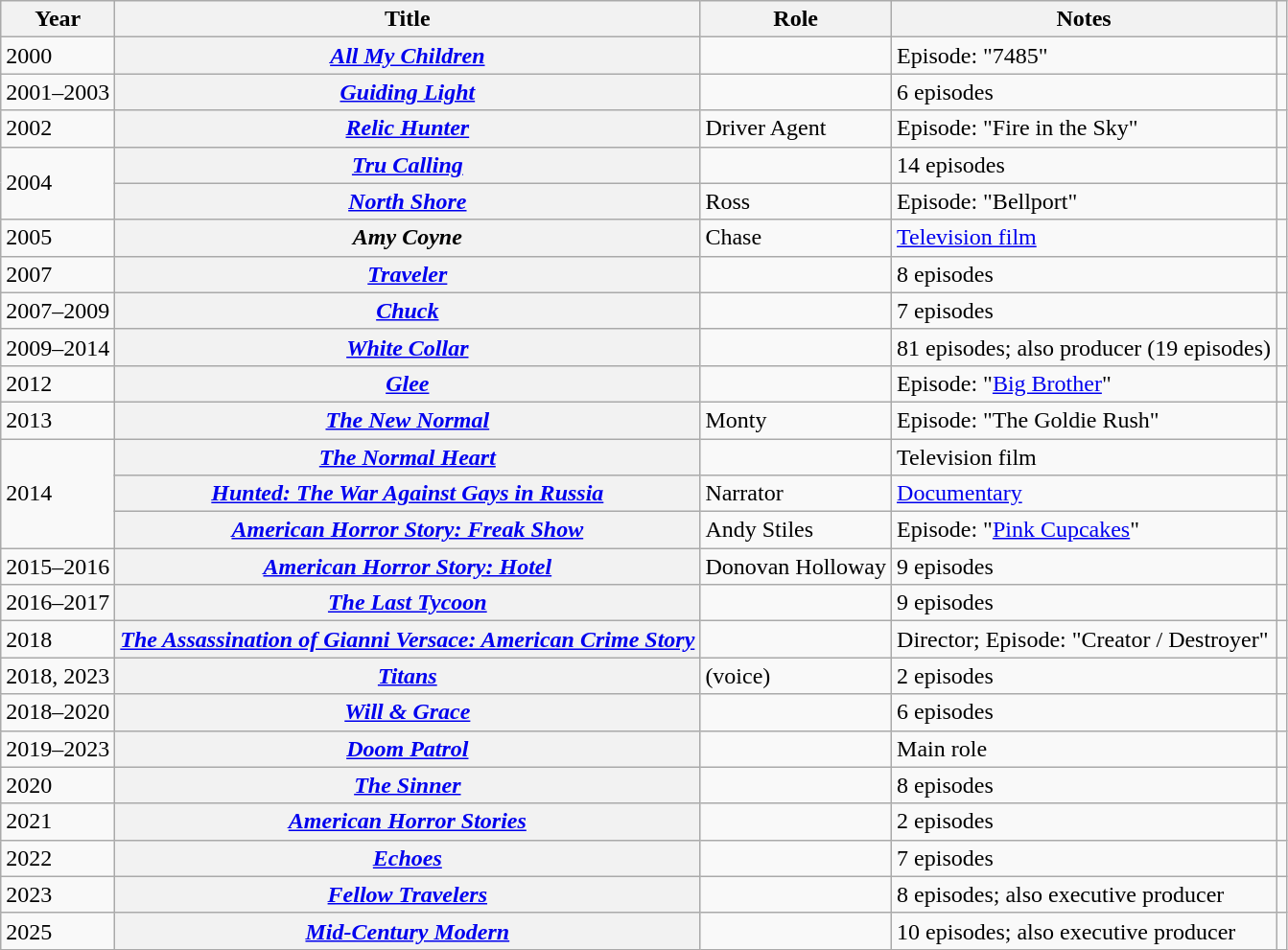<table class="wikitable plainrowheaders sortable">
<tr>
<th scope="col">Year</th>
<th scope="col">Title</th>
<th scope="col">Role</th>
<th scope="col" class="unsortable">Notes</th>
<th scope="col" class="unsortable"></th>
</tr>
<tr>
<td>2000</td>
<th scope="row"><em><a href='#'>All My Children</a></em></th>
<td></td>
<td>Episode: "7485"</td>
<td style="text-align:center;"></td>
</tr>
<tr>
<td>2001–2003</td>
<th scope="row"><em><a href='#'>Guiding Light</a></em></th>
<td></td>
<td>6 episodes</td>
<td style="text-align:center;"></td>
</tr>
<tr>
<td>2002</td>
<th scope="row"><em><a href='#'>Relic Hunter</a></em></th>
<td>Driver Agent</td>
<td>Episode: "Fire in the Sky"</td>
<td style="text-align:center;"></td>
</tr>
<tr>
<td rowspan="2">2004</td>
<th scope="row"><em><a href='#'>Tru Calling</a></em></th>
<td></td>
<td>14 episodes</td>
<td style="text-align:center;"></td>
</tr>
<tr>
<th scope="row"><em><a href='#'>North Shore</a></em></th>
<td>Ross</td>
<td>Episode: "Bellport"</td>
<td style="text-align:center;"></td>
</tr>
<tr>
<td>2005</td>
<th scope="row"><em>Amy Coyne</em></th>
<td>Chase</td>
<td><a href='#'>Television film</a></td>
<td style="text-align:center;"></td>
</tr>
<tr>
<td>2007</td>
<th scope="row"><em><a href='#'>Traveler</a></em></th>
<td></td>
<td>8 episodes</td>
<td style="text-align:center;"></td>
</tr>
<tr>
<td>2007–2009</td>
<th scope="row"><em><a href='#'>Chuck</a></em></th>
<td></td>
<td>7 episodes</td>
<td style="text-align:center;"></td>
</tr>
<tr>
<td>2009–2014</td>
<th scope="row"><em><a href='#'>White Collar</a></em></th>
<td></td>
<td>81 episodes; also producer (19 episodes)</td>
<td style="text-align:center;"></td>
</tr>
<tr>
<td>2012</td>
<th scope="row"><em><a href='#'>Glee</a></em></th>
<td></td>
<td>Episode: "<a href='#'>Big Brother</a>"</td>
<td style="text-align:center;"></td>
</tr>
<tr>
<td>2013</td>
<th scope="row"><em><a href='#'>The New Normal</a></em></th>
<td>Monty</td>
<td>Episode: "The Goldie Rush"</td>
<td style="text-align:center;"></td>
</tr>
<tr>
<td rowspan="3">2014</td>
<th scope="row"><em><a href='#'>The Normal Heart</a></em></th>
<td></td>
<td>Television film</td>
<td style="text-align:center;"></td>
</tr>
<tr>
<th scope="row"><em><a href='#'>Hunted: The War Against Gays in Russia</a></em></th>
<td>Narrator</td>
<td><a href='#'>Documentary</a></td>
<td style="text-align:center;"></td>
</tr>
<tr>
<th scope="row"><em><a href='#'>American Horror Story: Freak Show</a></em></th>
<td>Andy Stiles</td>
<td>Episode: "<a href='#'>Pink Cupcakes</a>"</td>
<td style="text-align:center;"></td>
</tr>
<tr>
<td>2015–2016</td>
<th scope="row"><em><a href='#'>American Horror Story: Hotel</a></em></th>
<td>Donovan Holloway</td>
<td>9 episodes</td>
<td style="text-align:center;"></td>
</tr>
<tr>
<td>2016–2017</td>
<th scope="row"><em><a href='#'>The Last Tycoon</a></em></th>
<td></td>
<td>9 episodes</td>
<td style="text-align:center;"></td>
</tr>
<tr>
<td>2018</td>
<th scope="row"><em><a href='#'>The Assassination of Gianni Versace: American Crime Story</a></em></th>
<td></td>
<td>Director; Episode: "Creator / Destroyer"</td>
<td style="text-align:center;"></td>
</tr>
<tr>
<td>2018, 2023</td>
<th scope="row"><em><a href='#'>Titans</a></em></th>
<td> (voice)</td>
<td>2 episodes</td>
<td style="text-align:center;"></td>
</tr>
<tr>
<td>2018–2020</td>
<th scope="row"><em><a href='#'>Will & Grace</a></em></th>
<td></td>
<td>6 episodes</td>
<td style="text-align:center;"></td>
</tr>
<tr>
<td>2019–2023</td>
<th scope="row"><em><a href='#'>Doom Patrol</a></em></th>
<td></td>
<td>Main role</td>
<td style="text-align:center;"></td>
</tr>
<tr>
<td>2020</td>
<th scope="row"><em><a href='#'>The Sinner</a></em></th>
<td></td>
<td>8 episodes</td>
<td style="text-align:center;"></td>
</tr>
<tr>
<td>2021</td>
<th scope="row"><em><a href='#'>American Horror Stories</a></em></th>
<td></td>
<td>2 episodes</td>
<td style="text-align:center;"></td>
</tr>
<tr>
<td>2022</td>
<th scope="row"><em><a href='#'>Echoes</a></em></th>
<td></td>
<td>7 episodes</td>
<td style="text-align:center;"></td>
</tr>
<tr>
<td>2023</td>
<th scope="row"><em><a href='#'>Fellow Travelers</a></em></th>
<td></td>
<td>8 episodes; also executive producer</td>
<td style="text-align:center;"></td>
</tr>
<tr>
<td>2025</td>
<th scope="row"><em><a href='#'>Mid-Century Modern</a></em></th>
<td></td>
<td>10 episodes; also executive producer</td>
<td style="text-align:center;"></td>
</tr>
</table>
